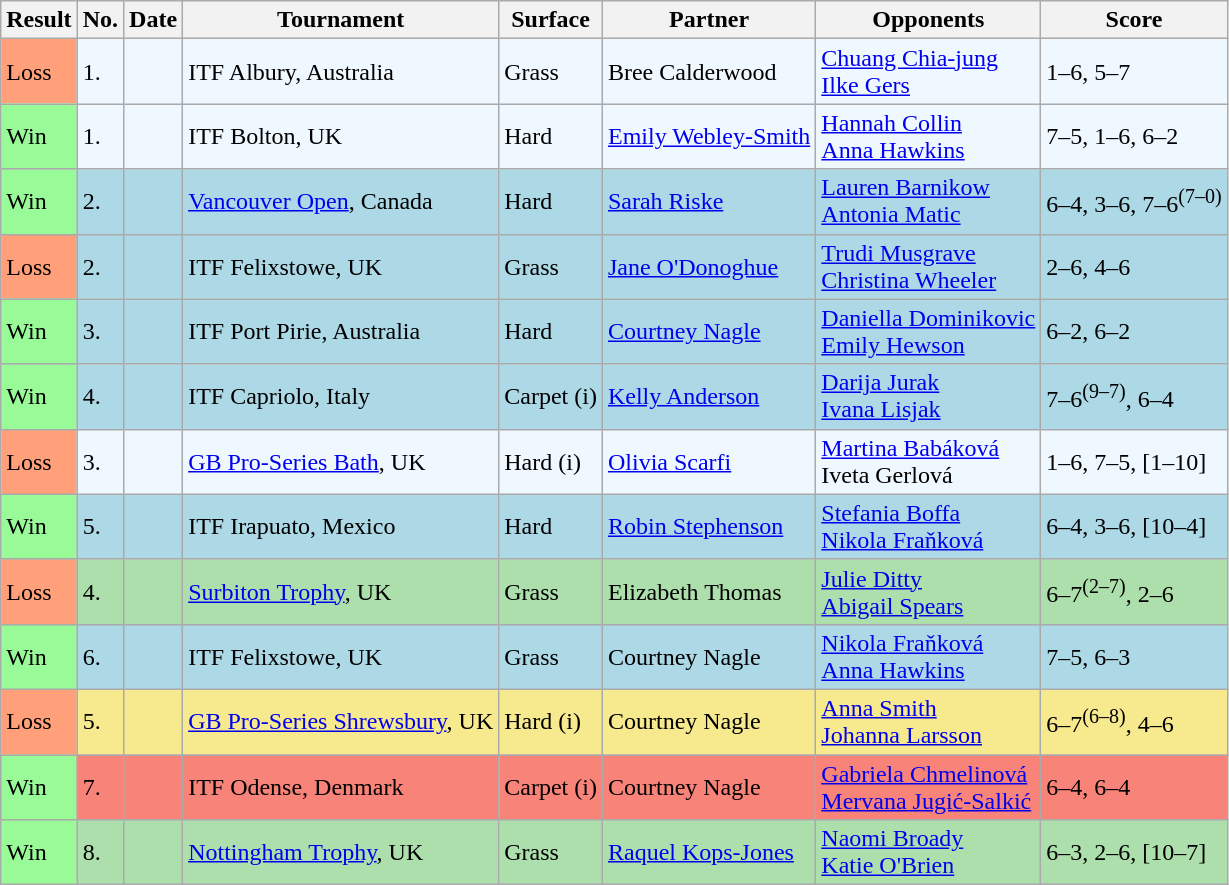<table class="sortable wikitable">
<tr>
<th>Result</th>
<th>No.</th>
<th>Date</th>
<th>Tournament</th>
<th>Surface</th>
<th>Partner</th>
<th>Opponents</th>
<th class="unsortable">Score</th>
</tr>
<tr bgcolor="#f0f8ff">
<td style="background:#ffa07a;">Loss</td>
<td>1.</td>
<td></td>
<td>ITF Albury, Australia</td>
<td>Grass</td>
<td> Bree Calderwood</td>
<td> <a href='#'>Chuang Chia-jung</a> <br>  <a href='#'>Ilke Gers</a></td>
<td>1–6, 5–7</td>
</tr>
<tr bgcolor="#f0f8ff">
<td style="background:#98fb98;">Win</td>
<td>1.</td>
<td></td>
<td>ITF Bolton, UK</td>
<td>Hard</td>
<td> <a href='#'>Emily Webley-Smith</a></td>
<td> <a href='#'>Hannah Collin</a> <br>  <a href='#'>Anna Hawkins</a></td>
<td>7–5, 1–6, 6–2</td>
</tr>
<tr bgcolor="lightblue">
<td style="background:#98fb98;">Win</td>
<td>2.</td>
<td></td>
<td><a href='#'>Vancouver Open</a>, Canada</td>
<td>Hard</td>
<td> <a href='#'>Sarah Riske</a></td>
<td> <a href='#'>Lauren Barnikow</a> <br>  <a href='#'>Antonia Matic</a></td>
<td>6–4, 3–6, 7–6<sup>(7–0)</sup></td>
</tr>
<tr bgcolor="lightblue">
<td style="background:#ffa07a;">Loss</td>
<td>2.</td>
<td></td>
<td>ITF Felixstowe, UK</td>
<td>Grass</td>
<td> <a href='#'>Jane O'Donoghue</a></td>
<td> <a href='#'>Trudi Musgrave</a> <br>  <a href='#'>Christina Wheeler</a></td>
<td>2–6, 4–6</td>
</tr>
<tr bgcolor="lightblue">
<td style="background:#98fb98;">Win</td>
<td>3.</td>
<td></td>
<td>ITF Port Pirie, Australia</td>
<td>Hard</td>
<td> <a href='#'>Courtney Nagle</a></td>
<td> <a href='#'>Daniella Dominikovic</a> <br>  <a href='#'>Emily Hewson</a></td>
<td>6–2, 6–2</td>
</tr>
<tr bgcolor="lightblue">
<td style="background:#98fb98;">Win</td>
<td>4.</td>
<td></td>
<td>ITF Capriolo, Italy</td>
<td>Carpet (i)</td>
<td> <a href='#'>Kelly Anderson</a></td>
<td> <a href='#'>Darija Jurak</a> <br>  <a href='#'>Ivana Lisjak</a></td>
<td>7–6<sup>(9–7)</sup>, 6–4</td>
</tr>
<tr bgcolor="#f0f8ff">
<td style="background:#ffa07a;">Loss</td>
<td>3.</td>
<td></td>
<td><a href='#'>GB Pro-Series Bath</a>, UK</td>
<td>Hard (i)</td>
<td> <a href='#'>Olivia Scarfi</a></td>
<td> <a href='#'>Martina Babáková</a> <br>  Iveta Gerlová</td>
<td>1–6, 7–5, [1–10]</td>
</tr>
<tr bgcolor="lightblue">
<td style="background:#98fb98;">Win</td>
<td>5.</td>
<td></td>
<td>ITF Irapuato, Mexico</td>
<td>Hard</td>
<td> <a href='#'>Robin Stephenson</a></td>
<td> <a href='#'>Stefania Boffa</a> <br>  <a href='#'>Nikola Fraňková</a></td>
<td>6–4, 3–6, [10–4]</td>
</tr>
<tr bgcolor="#ADDFAD">
<td style="background:#ffa07a;">Loss</td>
<td>4.</td>
<td></td>
<td><a href='#'>Surbiton Trophy</a>, UK</td>
<td>Grass</td>
<td> Elizabeth Thomas</td>
<td> <a href='#'>Julie Ditty</a> <br>  <a href='#'>Abigail Spears</a></td>
<td>6–7<sup>(2–7)</sup>, 2–6</td>
</tr>
<tr bgcolor="lightblue">
<td style="background:#98fb98;">Win</td>
<td>6.</td>
<td></td>
<td>ITF Felixstowe, UK</td>
<td>Grass</td>
<td> Courtney Nagle</td>
<td> <a href='#'>Nikola Fraňková</a> <br>  <a href='#'>Anna Hawkins</a></td>
<td>7–5, 6–3</td>
</tr>
<tr bgcolor="#F7E98E">
<td style="background:#ffa07a;">Loss</td>
<td>5.</td>
<td></td>
<td><a href='#'>GB Pro-Series Shrewsbury</a>, UK</td>
<td>Hard (i)</td>
<td> Courtney Nagle</td>
<td> <a href='#'>Anna Smith</a> <br>  <a href='#'>Johanna Larsson</a></td>
<td>6–7<sup>(6–8)</sup>, 4–6</td>
</tr>
<tr bgcolor="#F88379">
<td style="background:#98fb98;">Win</td>
<td>7.</td>
<td></td>
<td>ITF Odense, Denmark</td>
<td>Carpet (i)</td>
<td> Courtney Nagle</td>
<td> <a href='#'>Gabriela Chmelinová</a> <br>  <a href='#'>Mervana Jugić-Salkić</a></td>
<td>6–4, 6–4</td>
</tr>
<tr bgcolor="#ADDFAD">
<td style="background:#98fb98;">Win</td>
<td>8.</td>
<td></td>
<td><a href='#'>Nottingham Trophy</a>, UK</td>
<td>Grass</td>
<td> <a href='#'>Raquel Kops-Jones</a></td>
<td> <a href='#'>Naomi Broady</a> <br>  <a href='#'>Katie O'Brien</a></td>
<td>6–3, 2–6, [10–7]</td>
</tr>
</table>
